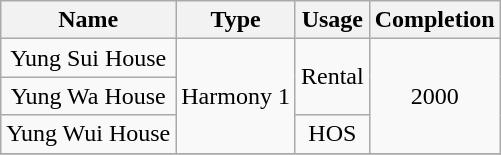<table class="wikitable" style="text-align: center">
<tr>
<th>Name</th>
<th>Type</th>
<th>Usage</th>
<th>Completion</th>
</tr>
<tr>
<td>Yung Sui House</td>
<td rowspan="3">Harmony 1</td>
<td rowspan="2">Rental</td>
<td rowspan="3">2000</td>
</tr>
<tr>
<td>Yung Wa House</td>
</tr>
<tr>
<td>Yung Wui House</td>
<td rowspan="1">HOS</td>
</tr>
<tr>
</tr>
</table>
